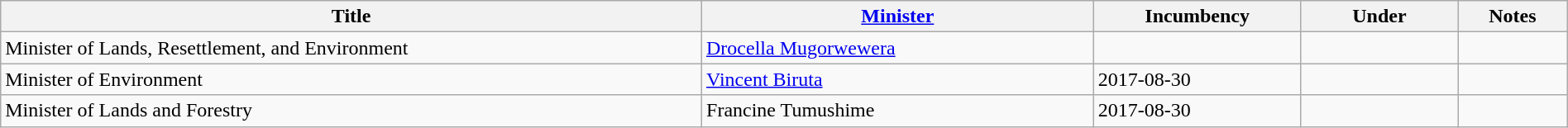<table class="wikitable" style="width:100%;">
<tr>
<th>Title</th>
<th style="width:25%;"><a href='#'>Minister</a></th>
<th style="width:160px;">Incumbency</th>
<th style="width:10%;">Under</th>
<th style="width:7%;">Notes</th>
</tr>
<tr>
<td>Minister of Lands, Resettlement, and Environment</td>
<td><a href='#'>Drocella Mugorwewera</a></td>
<td></td>
<td></td>
<td></td>
</tr>
<tr>
<td>Minister of Environment</td>
<td><a href='#'>Vincent Biruta</a></td>
<td>2017-08-30</td>
<td></td>
<td></td>
</tr>
<tr>
<td>Minister of Lands and Forestry</td>
<td>Francine Tumushime</td>
<td>2017-08-30</td>
<td></td>
<td></td>
</tr>
</table>
